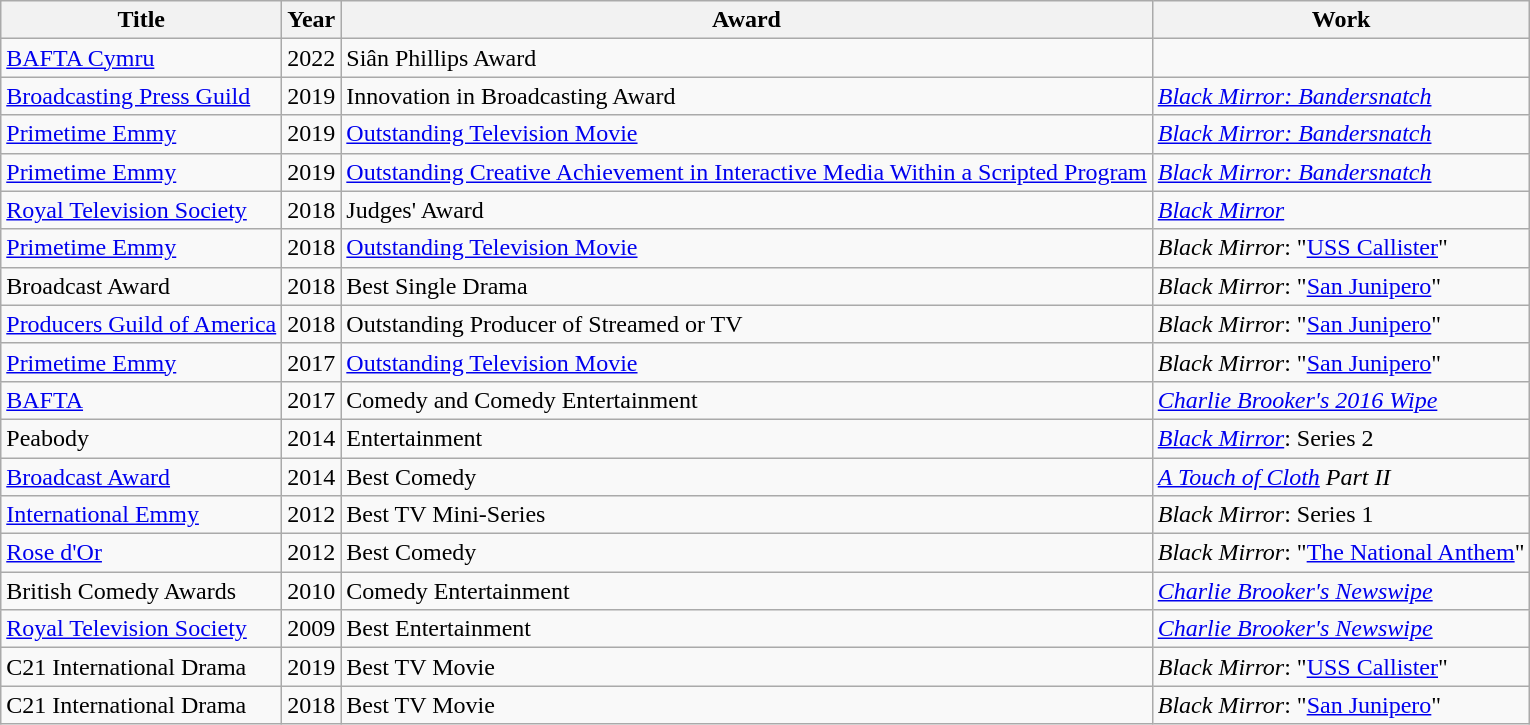<table class="wikitable">
<tr>
<th><strong>Title</strong></th>
<th><strong>Year</strong></th>
<th><strong>Award</strong></th>
<th>Work</th>
</tr>
<tr>
<td><a href='#'>BAFTA Cymru</a></td>
<td>2022</td>
<td>Siân Phillips Award</td>
<td></td>
</tr>
<tr>
<td><a href='#'>Broadcasting Press Guild</a></td>
<td>2019</td>
<td>Innovation in Broadcasting Award</td>
<td><em><a href='#'>Black Mirror: Bandersnatch</a></em></td>
</tr>
<tr>
<td><a href='#'>Primetime Emmy</a></td>
<td>2019</td>
<td><a href='#'>Outstanding Television Movie</a></td>
<td><em><a href='#'>Black Mirror: Bandersnatch</a></em></td>
</tr>
<tr>
<td><a href='#'>Primetime Emmy</a></td>
<td>2019</td>
<td><a href='#'>Outstanding Creative Achievement in Interactive Media Within a Scripted Program</a></td>
<td><em><a href='#'>Black Mirror: Bandersnatch</a></em></td>
</tr>
<tr>
<td><a href='#'>Royal Television Society</a></td>
<td>2018</td>
<td>Judges' Award</td>
<td><em><a href='#'>Black Mirror</a></em></td>
</tr>
<tr>
<td><a href='#'>Primetime Emmy</a></td>
<td>2018</td>
<td><a href='#'>Outstanding Television Movie</a></td>
<td><em>Black Mirror</em>: "<a href='#'>USS Callister</a>"</td>
</tr>
<tr>
<td>Broadcast Award</td>
<td>2018</td>
<td>Best Single Drama</td>
<td><em>Black Mirror</em>: "<a href='#'>San Junipero</a>"</td>
</tr>
<tr>
<td><a href='#'>Producers Guild of America</a></td>
<td>2018</td>
<td>Outstanding Producer of Streamed or TV</td>
<td><em>Black Mirror</em>: "<a href='#'>San Junipero</a>"</td>
</tr>
<tr>
<td><a href='#'>Primetime Emmy</a></td>
<td>2017</td>
<td><a href='#'>Outstanding Television Movie</a></td>
<td><em>Black Mirror</em>: "<a href='#'>San Junipero</a>"</td>
</tr>
<tr>
<td><a href='#'>BAFTA</a></td>
<td>2017</td>
<td>Comedy and Comedy Entertainment</td>
<td><em><a href='#'>Charlie Brooker's 2016 Wipe</a></em></td>
</tr>
<tr>
<td>Peabody</td>
<td>2014</td>
<td>Entertainment</td>
<td><em><a href='#'>Black Mirror</a></em>: Series 2</td>
</tr>
<tr>
<td><a href='#'>Broadcast Award</a></td>
<td>2014</td>
<td>Best Comedy</td>
<td><em><a href='#'>A Touch of Cloth</a> Part II</em></td>
</tr>
<tr>
<td><a href='#'>International Emmy</a></td>
<td>2012</td>
<td>Best TV Mini-Series</td>
<td><em>Black Mirror</em>: Series 1</td>
</tr>
<tr>
<td><a href='#'>Rose d'Or</a></td>
<td>2012</td>
<td>Best Comedy</td>
<td><em>Black Mirror</em>: "<a href='#'>The National Anthem</a>"</td>
</tr>
<tr>
<td>British Comedy Awards</td>
<td>2010</td>
<td>Comedy Entertainment</td>
<td><em><a href='#'>Charlie Brooker's Newswipe</a></em></td>
</tr>
<tr>
<td><a href='#'>Royal Television Society</a></td>
<td>2009</td>
<td>Best Entertainment</td>
<td><em><a href='#'>Charlie Brooker's Newswipe</a></em></td>
</tr>
<tr>
<td>C21 International Drama</td>
<td>2019</td>
<td>Best TV Movie</td>
<td><em>Black Mirror</em>: "<a href='#'>USS Callister</a>"</td>
</tr>
<tr>
<td>C21 International Drama</td>
<td>2018</td>
<td>Best TV Movie</td>
<td><em>Black Mirror</em>: "<a href='#'>San Junipero</a>"</td>
</tr>
</table>
